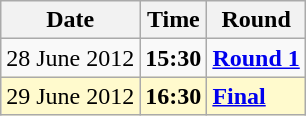<table class="wikitable">
<tr>
<th>Date</th>
<th>Time</th>
<th>Round</th>
</tr>
<tr>
<td>28 June 2012</td>
<td><strong>15:30</strong></td>
<td><strong><a href='#'>Round 1</a></strong></td>
</tr>
<tr style=background:lemonchiffon>
<td>29 June 2012</td>
<td><strong>16:30</strong></td>
<td><strong><a href='#'>Final</a></strong></td>
</tr>
</table>
